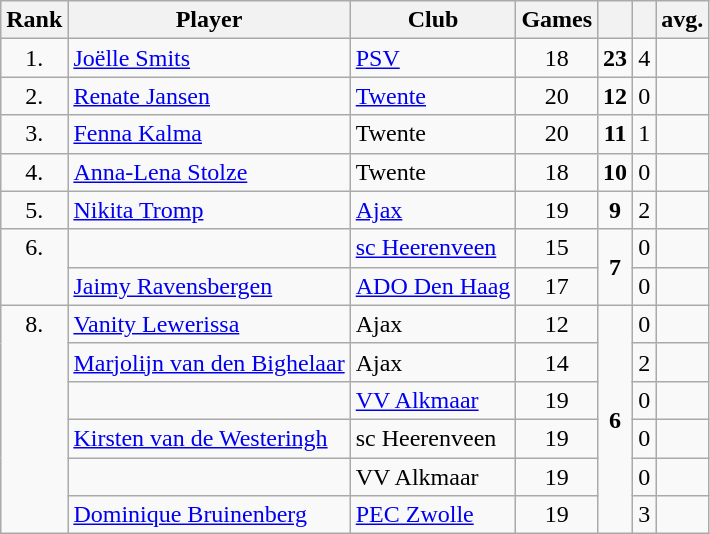<table class="wikitable" style="text-align: center;">
<tr>
<th>Rank</th>
<th>Player</th>
<th>Club</th>
<th>Games</th>
<th></th>
<th></th>
<th>avg.</th>
</tr>
<tr>
<td style="vertical-align: top;">1.</td>
<td style="text-align: left;"> <a href='#'>Joëlle Smits</a></td>
<td style="text-align: left;"><a href='#'>PSV</a></td>
<td>18</td>
<td><strong>23</strong></td>
<td>4</td>
<td></td>
</tr>
<tr>
<td style="vertical-align: top;">2.</td>
<td style="text-align: left;"> <a href='#'>Renate Jansen</a></td>
<td style="text-align: left;"><a href='#'>Twente</a></td>
<td>20</td>
<td><strong>12</strong></td>
<td>0</td>
<td></td>
</tr>
<tr>
<td style="vertical-align: top;">3.</td>
<td style="text-align: left;"> <a href='#'>Fenna Kalma</a></td>
<td style="text-align: left;">Twente</td>
<td>20</td>
<td><strong>11</strong></td>
<td>1</td>
<td></td>
</tr>
<tr>
<td style="vertical-align: top;">4.</td>
<td style="text-align: left;"> <a href='#'>Anna-Lena Stolze</a></td>
<td style="text-align: left;">Twente</td>
<td>18</td>
<td><strong>10</strong></td>
<td>0</td>
<td></td>
</tr>
<tr>
<td style="vertical-align: top;">5.</td>
<td style="text-align: left;"> <a href='#'>Nikita Tromp</a></td>
<td style="text-align: left;"><a href='#'>Ajax</a></td>
<td>19</td>
<td><strong>9</strong></td>
<td>2</td>
<td></td>
</tr>
<tr>
<td rowspan="2" style="vertical-align: top;">6.</td>
<td style="text-align: left;"> </td>
<td style="text-align: left;"><a href='#'>sc Heerenveen</a></td>
<td>15</td>
<td rowspan="2"><strong>7</strong></td>
<td>0</td>
<td></td>
</tr>
<tr>
<td style="text-align: left;"> <a href='#'>Jaimy Ravensbergen</a></td>
<td style="text-align: left;"><a href='#'>ADO Den Haag</a></td>
<td>17</td>
<td>0</td>
<td></td>
</tr>
<tr>
<td rowspan="6" style="vertical-align: top;">8.</td>
<td style="text-align: left;"> <a href='#'>Vanity Lewerissa</a></td>
<td style="text-align: left;">Ajax</td>
<td>12</td>
<td rowspan="6"><strong>6</strong></td>
<td>0</td>
<td></td>
</tr>
<tr>
<td style="text-align: left;"> <a href='#'>Marjolijn van den Bighelaar</a></td>
<td style="text-align: left;">Ajax</td>
<td>14</td>
<td>2</td>
<td></td>
</tr>
<tr>
<td style="text-align: left;"> </td>
<td style="text-align: left;"><a href='#'>VV Alkmaar</a></td>
<td>19</td>
<td>0</td>
<td></td>
</tr>
<tr>
<td style="text-align: left;"> <a href='#'>Kirsten van de Westeringh</a></td>
<td style="text-align: left;">sc Heerenveen</td>
<td>19</td>
<td>0</td>
<td></td>
</tr>
<tr>
<td style="text-align: left;"> </td>
<td style="text-align: left;">VV Alkmaar</td>
<td>19</td>
<td>0</td>
<td></td>
</tr>
<tr>
<td style="text-align: left;"> <a href='#'>Dominique Bruinenberg</a></td>
<td style="text-align: left;"><a href='#'>PEC Zwolle</a></td>
<td>19</td>
<td>3</td>
<td></td>
</tr>
</table>
